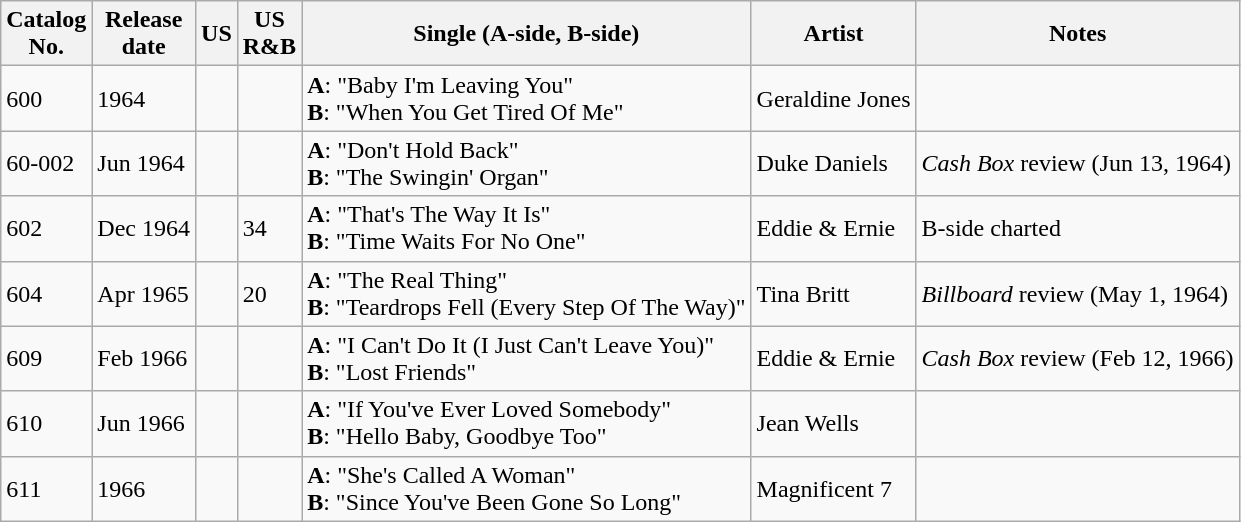<table class="wikitable">
<tr>
<th>Catalog<br>No.</th>
<th>Release<br>date</th>
<th>US</th>
<th>US<br>R&B</th>
<th><strong>Single (A-side, B-side)</strong></th>
<th>Artist</th>
<th>Notes</th>
</tr>
<tr>
<td>600</td>
<td>1964</td>
<td></td>
<td></td>
<td><strong>A</strong>: "Baby I'm Leaving You"<br><strong>B</strong>: "When You Get Tired Of Me"</td>
<td>Geraldine Jones</td>
<td></td>
</tr>
<tr>
<td>60-002</td>
<td>Jun 1964</td>
<td></td>
<td></td>
<td><strong>A</strong>: "Don't Hold Back"<br><strong>B</strong>: "The Swingin' Organ"</td>
<td>Duke Daniels</td>
<td><em>Cash Box</em> review (Jun 13, 1964)</td>
</tr>
<tr>
<td>602</td>
<td>Dec 1964</td>
<td></td>
<td>34</td>
<td><strong>A</strong>: "That's The Way It Is"<br><strong>B</strong>: "Time Waits For No One"</td>
<td>Eddie & Ernie</td>
<td>B-side charted</td>
</tr>
<tr>
<td>604</td>
<td>Apr 1965</td>
<td></td>
<td>20</td>
<td><strong>A</strong>: "The Real Thing"<br><strong>B</strong>: "Teardrops Fell (Every Step Of The Way)"</td>
<td>Tina Britt</td>
<td><em>Billboard</em> review (May 1, 1964)</td>
</tr>
<tr>
<td>609</td>
<td>Feb 1966</td>
<td></td>
<td></td>
<td><strong>A</strong>: "I Can't Do It (I Just Can't Leave You)"<br><strong>B</strong>: "Lost Friends"</td>
<td>Eddie & Ernie</td>
<td><em>Cash Box</em> review (Feb 12, 1966)</td>
</tr>
<tr>
<td>610</td>
<td>Jun 1966</td>
<td></td>
<td></td>
<td><strong>A</strong>: "If You've Ever Loved Somebody"<br><strong>B</strong>: "Hello Baby, Goodbye Too"</td>
<td>Jean Wells</td>
<td></td>
</tr>
<tr>
<td>611</td>
<td>1966</td>
<td></td>
<td></td>
<td><strong>A</strong>: "She's Called A Woman"<br><strong>B</strong>: "Since You've Been Gone So Long"</td>
<td>Magnificent 7</td>
<td></td>
</tr>
</table>
